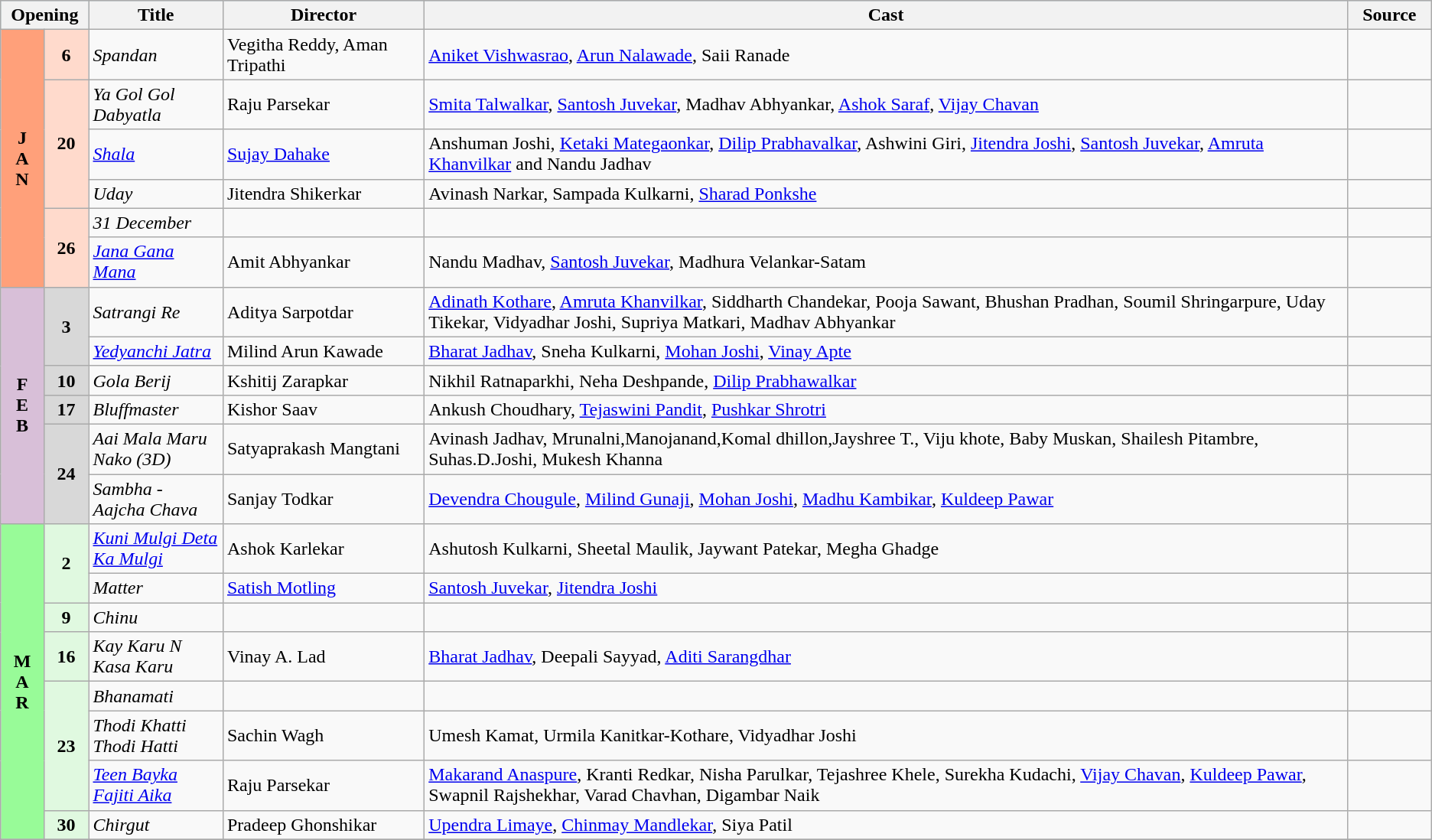<table class="wikitable sortable">
<tr style="background:#b0e0e6; text-align:center;">
<th colspan="2" style="width:5%; colspan=" 2">Opening</th>
<th style="width:8%;"><strong>Title</strong></th>
<th style="width:12%;"><strong>Director</strong></th>
<th style="width:55%;"><strong>Cast</strong></th>
<th style="width:5%;"><strong>Source</strong></th>
</tr>
<tr>
<td rowspan="6" style="text-align:center; background:#ffa07a;"><strong>J<br>A<br>N</strong></td>
<td rowspan="1" style="text-align:center; background:#ffdacc;"><strong>6</strong></td>
<td><em>Spandan</em></td>
<td>Vegitha Reddy, Aman Tripathi</td>
<td><a href='#'>Aniket Vishwasrao</a>, <a href='#'>Arun Nalawade</a>, Saii Ranade</td>
<td></td>
</tr>
<tr>
<td rowspan="3" style="text-align:center; background:#ffdacc;"><strong>20</strong></td>
<td><em>Ya Gol Gol Dabyatla</em></td>
<td>Raju Parsekar</td>
<td><a href='#'>Smita Talwalkar</a>, <a href='#'>Santosh Juvekar</a>, Madhav Abhyankar, <a href='#'>Ashok Saraf</a>, <a href='#'>Vijay Chavan</a></td>
<td></td>
</tr>
<tr>
<td><em><a href='#'>Shala</a></em></td>
<td><a href='#'>Sujay Dahake</a></td>
<td>Anshuman Joshi, <a href='#'>Ketaki Mategaonkar</a>, <a href='#'>Dilip Prabhavalkar</a>, Ashwini Giri, <a href='#'>Jitendra Joshi</a>, <a href='#'>Santosh Juvekar</a>, <a href='#'>Amruta Khanvilkar</a> and Nandu Jadhav</td>
<td></td>
</tr>
<tr>
<td><em>Uday</em></td>
<td>Jitendra Shikerkar</td>
<td>Avinash Narkar, Sampada Kulkarni, <a href='#'>Sharad Ponkshe</a></td>
<td></td>
</tr>
<tr>
<td rowspan="2" style="text-align:center; background:#ffdacc;"><strong>26</strong></td>
<td><em>31 December</em></td>
<td></td>
<td></td>
<td></td>
</tr>
<tr>
<td><em><a href='#'>Jana Gana Mana</a></em></td>
<td>Amit Abhyankar</td>
<td>Nandu Madhav, <a href='#'>Santosh Juvekar</a>, Madhura Velankar-Satam</td>
<td></td>
</tr>
<tr>
<td rowspan="6" style="text-align:center; background:thistle;"><strong>F<br>E<br>B</strong></td>
<td rowspan="2" style="text-align:center;  background:#d8d8d8;"><strong>3</strong></td>
<td><em>Satrangi Re</em></td>
<td>Aditya Sarpotdar</td>
<td><a href='#'>Adinath Kothare</a>, <a href='#'>Amruta Khanvilkar</a>, Siddharth Chandekar, Pooja Sawant, Bhushan Pradhan, Soumil Shringarpure, Uday Tikekar, Vidyadhar Joshi, Supriya Matkari, Madhav Abhyankar</td>
<td></td>
</tr>
<tr>
<td><em><a href='#'>Yedyanchi Jatra</a></em></td>
<td>Milind Arun Kawade</td>
<td><a href='#'>Bharat Jadhav</a>, Sneha Kulkarni, <a href='#'>Mohan Joshi</a>, <a href='#'>Vinay Apte</a></td>
<td></td>
</tr>
<tr>
<td rowspan="1" style="text-align:center;  background:#d8d8d8;"><strong>10</strong></td>
<td><em>Gola Berij</em></td>
<td>Kshitij Zarapkar</td>
<td>Nikhil Ratnaparkhi, Neha Deshpande, <a href='#'>Dilip Prabhawalkar</a></td>
<td></td>
</tr>
<tr>
<td rowspan="1" style="text-align:center;  background:#d8d8d8;"><strong>17</strong></td>
<td><em>Bluffmaster</em></td>
<td>Kishor Saav</td>
<td>Ankush Choudhary, <a href='#'>Tejaswini Pandit</a>, <a href='#'>Pushkar Shrotri</a></td>
<td></td>
</tr>
<tr>
<td rowspan="2" style="text-align:center;  background:#d8d8d8;"><strong>24</strong></td>
<td><em>Aai Mala Maru Nako (3D)</em></td>
<td>Satyaprakash Mangtani</td>
<td>Avinash Jadhav, Mrunalni,Manojanand,Komal dhillon,Jayshree T., Viju khote, Baby Muskan, Shailesh Pitambre, Suhas.D.Joshi, Mukesh Khanna</td>
<td></td>
</tr>
<tr>
<td><em>Sambha - Aajcha Chava</em></td>
<td>Sanjay Todkar</td>
<td><a href='#'>Devendra Chougule</a>, <a href='#'>Milind Gunaji</a>, <a href='#'>Mohan Joshi</a>, <a href='#'>Madhu Kambikar</a>, <a href='#'>Kuldeep Pawar</a></td>
<td></td>
</tr>
<tr>
<td rowspan="8" style="text-align:center; background:#98fb98;"><strong>M<br>A<br>R</strong></td>
<td rowspan="2" style="text-align:center;  background:#e0f9e0;"><strong>2</strong></td>
<td><em><a href='#'>Kuni Mulgi Deta Ka Mulgi</a></em></td>
<td>Ashok Karlekar</td>
<td>Ashutosh Kulkarni, Sheetal Maulik, Jaywant Patekar, Megha Ghadge</td>
<td></td>
</tr>
<tr>
<td><em>Matter</em></td>
<td><a href='#'>Satish Motling</a></td>
<td><a href='#'>Santosh Juvekar</a>, <a href='#'>Jitendra Joshi</a></td>
<td></td>
</tr>
<tr>
<td rowspan="1" style="text-align:center;  background:#e0f9e0;"><strong>9</strong></td>
<td><em>Chinu</em></td>
<td></td>
<td></td>
<td></td>
</tr>
<tr>
<td rowspan="1" style="text-align:center;  background:#e0f9e0;"><strong>16</strong></td>
<td><em>Kay Karu N Kasa Karu</em></td>
<td>Vinay A. Lad</td>
<td><a href='#'>Bharat Jadhav</a>, Deepali Sayyad, <a href='#'>Aditi Sarangdhar</a></td>
<td></td>
</tr>
<tr>
<td rowspan="3" style="text-align:center;  background:#e0f9e0;"><strong>23</strong></td>
<td><em>Bhanamati</em></td>
<td></td>
<td></td>
<td></td>
</tr>
<tr>
<td><em>Thodi Khatti Thodi Hatti</em></td>
<td>Sachin Wagh</td>
<td>Umesh Kamat, Urmila Kanitkar-Kothare, Vidyadhar Joshi</td>
<td></td>
</tr>
<tr>
<td><em><a href='#'>Teen Bayka Fajiti Aika</a></em></td>
<td>Raju Parsekar</td>
<td><a href='#'>Makarand Anaspure</a>, Kranti Redkar, Nisha Parulkar, Tejashree Khele, Surekha Kudachi, <a href='#'>Vijay Chavan</a>, <a href='#'>Kuldeep Pawar</a>, Swapnil Rajshekhar, Varad Chavhan, Digambar Naik</td>
<td></td>
</tr>
<tr>
<td rowspan="1" style="text-align:center;  background:#e0f9e0;"><strong>30</strong></td>
<td><em>Chirgut</em></td>
<td>Pradeep Ghonshikar</td>
<td><a href='#'>Upendra Limaye</a>, <a href='#'>Chinmay Mandlekar</a>, Siya Patil</td>
<td></td>
</tr>
<tr>
</tr>
</table>
